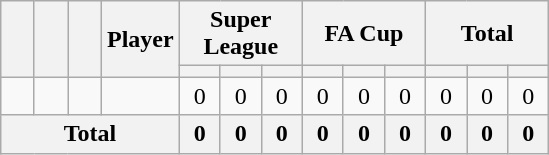<table class="wikitable sortable" style="text-align:center;">
<tr>
<th rowspan=2 width=15></th>
<th rowspan=2 width=15></th>
<th rowspan=2 width=15></th>
<th rowspan=2>Player</th>
<th colspan="3" style="text-align:center;"><strong>Super League</strong></th>
<th colspan="3" style="text-align:center;"><strong>FA Cup</strong></th>
<th colspan="3" style="text-align:center;"><strong>Total</strong></th>
</tr>
<tr>
<th width=20></th>
<th width=20></th>
<th width=20></th>
<th width=20></th>
<th width=20></th>
<th width=20></th>
<th width=20></th>
<th width=20></th>
<th width=20></th>
</tr>
<tr>
<td></td>
<td></td>
<td></td>
<td></td>
<td>0</td>
<td>0</td>
<td>0</td>
<td>0</td>
<td>0</td>
<td>0</td>
<td>0</td>
<td>0</td>
<td>0</td>
</tr>
<tr>
<th colspan="4"><strong>Total</strong></th>
<th><strong>0</strong></th>
<th><strong>0</strong></th>
<th><strong>0</strong></th>
<th><strong>0</strong></th>
<th><strong>0</strong></th>
<th><strong>0</strong></th>
<th><strong>0</strong></th>
<th><strong>0</strong></th>
<th><strong>0</strong></th>
</tr>
</table>
